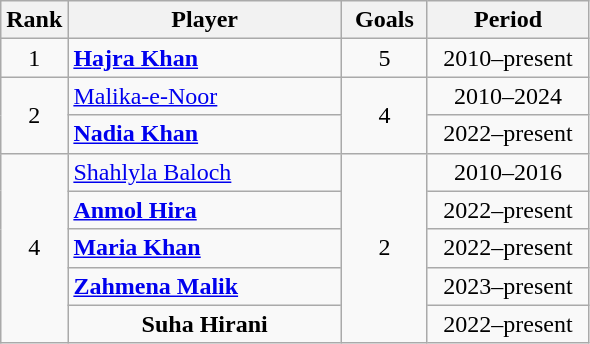<table class="wikitable sortable" style="text-align:center">
<tr>
<th width="30px">Rank</th>
<th style="width:175px;">Player</th>
<th width="50px">Goals</th>
<th style="width:100px;">Period</th>
</tr>
<tr>
<td>1</td>
<td style="text-align:left;"><a href='#'><strong>Hajra Khan</strong></a></td>
<td>5</td>
<td>2010–present</td>
</tr>
<tr>
<td rowspan="2">2</td>
<td style="text-align:left;"><a href='#'>Malika-e-Noor</a></td>
<td rowspan="2">4</td>
<td>2010–2024</td>
</tr>
<tr>
<td style="text-align:left;"><a href='#'><strong>Nadia Khan</strong></a></td>
<td>2022–present</td>
</tr>
<tr>
<td rowspan="5">4</td>
<td style="text-align:left;"><a href='#'>Shahlyla Baloch</a></td>
<td rowspan="5">2</td>
<td>2010–2016</td>
</tr>
<tr>
<td style="text-align:left;"><strong><a href='#'>Anmol Hira</a></strong></td>
<td>2022–present</td>
</tr>
<tr>
<td style="text-align:left;"><strong><a href='#'>Maria Khan</a></strong></td>
<td>2022–present</td>
</tr>
<tr>
<td style="text-align:left;"><strong><a href='#'>Zahmena Malik</a></strong></td>
<td>2023–present</td>
</tr>
<tr>
<td><strong>Suha Hirani</strong></td>
<td>2022–present</td>
</tr>
</table>
